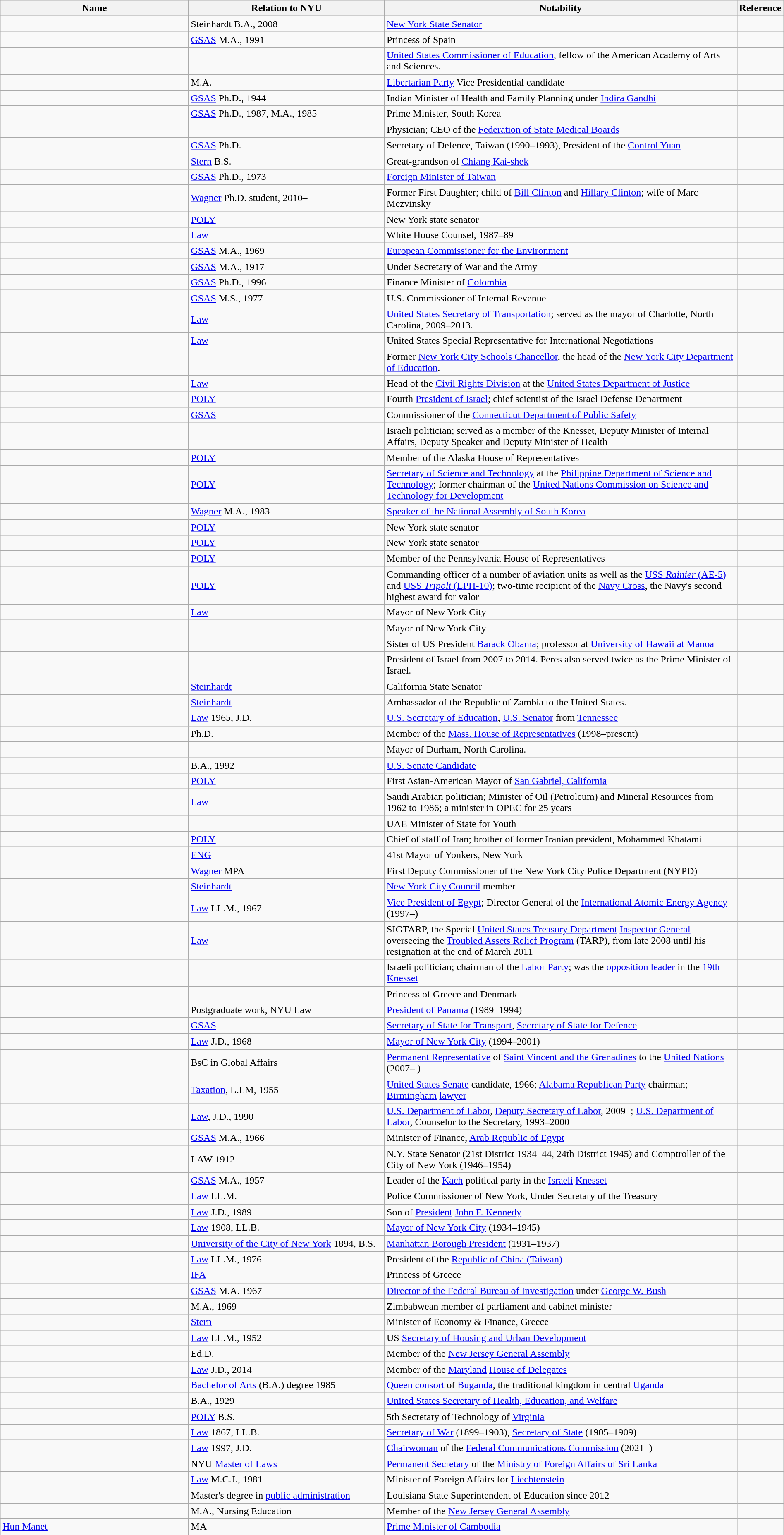<table class="wikitable sortable" style="width:100%">
<tr>
<th style="width:*;">Name</th>
<th style="width:25%;">Relation to NYU</th>
<th style="width:45%;">Notability</th>
<th style="width:5%;" class="unsortable">Reference</th>
</tr>
<tr>
<td></td>
<td>Steinhardt B.A., 2008</td>
<td><a href='#'>New York State Senator</a></td>
<td style="text-align:center;"></td>
</tr>
<tr>
<td></td>
<td><a href='#'>GSAS</a> M.A., 1991</td>
<td>Princess of Spain</td>
<td style="text-align:center;"></td>
</tr>
<tr>
<td></td>
<td></td>
<td><a href='#'>United States Commissioner of Education</a>, fellow of the American Academy of Arts and Sciences.</td>
<td style="text-align:center;"></td>
</tr>
<tr>
<td></td>
<td>M.A.</td>
<td><a href='#'>Libertarian Party</a> Vice Presidential candidate</td>
<td style="text-align:center;"></td>
</tr>
<tr>
<td></td>
<td><a href='#'>GSAS</a> Ph.D., 1944</td>
<td>Indian Minister of Health and Family Planning under <a href='#'>Indira Gandhi</a></td>
<td style="text-align:center;"></td>
</tr>
<tr>
<td></td>
<td><a href='#'>GSAS</a> Ph.D., 1987, M.A., 1985</td>
<td>Prime Minister, South Korea</td>
<td style="text-align:center;"></td>
</tr>
<tr>
<td></td>
<td></td>
<td>Physician; CEO of the <a href='#'>Federation of State Medical Boards</a></td>
<td style="text-align:center;"></td>
</tr>
<tr>
<td></td>
<td><a href='#'>GSAS</a> Ph.D.</td>
<td>Secretary of Defence, Taiwan (1990–1993), President of the <a href='#'>Control Yuan</a></td>
<td style="text-align:center;"></td>
</tr>
<tr>
<td></td>
<td><a href='#'>Stern</a> B.S.</td>
<td>Great-grandson of <a href='#'>Chiang Kai-shek</a></td>
<td style="text-align:center;"></td>
</tr>
<tr>
<td></td>
<td><a href='#'>GSAS</a> Ph.D., 1973</td>
<td><a href='#'>Foreign Minister of Taiwan</a></td>
<td style="text-align:center;"></td>
</tr>
<tr>
<td></td>
<td><a href='#'>Wagner</a> Ph.D. student, 2010–</td>
<td>Former First Daughter; child of <a href='#'>Bill Clinton</a> and <a href='#'>Hillary Clinton</a>; wife of Marc Mezvinsky</td>
<td style="text-align:center;"></td>
</tr>
<tr>
<td></td>
<td><a href='#'>POLY</a></td>
<td>New York state senator</td>
<td style="text-align:center;"></td>
</tr>
<tr>
<td></td>
<td><a href='#'>Law</a></td>
<td>White House Counsel, 1987–89</td>
<td style="text-align:center;"></td>
</tr>
<tr>
<td></td>
<td><a href='#'>GSAS</a> M.A., 1969</td>
<td><a href='#'>European Commissioner for the Environment</a></td>
<td style="text-align:center;"></td>
</tr>
<tr>
<td></td>
<td><a href='#'>GSAS</a> M.A., 1917</td>
<td>Under Secretary of War and the Army</td>
<td style="text-align:center;"></td>
</tr>
<tr>
<td></td>
<td><a href='#'>GSAS</a> Ph.D., 1996</td>
<td>Finance Minister of <a href='#'>Colombia</a></td>
<td style="text-align:center;"></td>
</tr>
<tr>
<td></td>
<td><a href='#'>GSAS</a> M.S., 1977</td>
<td>U.S. Commissioner of Internal Revenue</td>
<td style="text-align:center;"></td>
</tr>
<tr>
<td></td>
<td><a href='#'>Law</a></td>
<td><a href='#'>United States Secretary of Transportation</a>; served as the mayor of Charlotte, North Carolina, 2009–2013.</td>
<td style="text-align:center;"></td>
</tr>
<tr>
<td></td>
<td><a href='#'>Law</a></td>
<td>United States Special Representative for International Negotiations</td>
<td style="text-align:center;"></td>
</tr>
<tr>
<td></td>
<td></td>
<td>Former <a href='#'>New York City Schools Chancellor</a>, the head of the <a href='#'>New York City Department of Education</a>.</td>
<td style="text-align:center;"></td>
</tr>
<tr>
<td></td>
<td><a href='#'>Law</a></td>
<td>Head of the <a href='#'>Civil Rights Division</a> at the <a href='#'>United States Department of Justice</a></td>
<td style="text-align:center;"></td>
</tr>
<tr>
<td></td>
<td><a href='#'>POLY</a></td>
<td>Fourth <a href='#'>President of Israel</a>; chief scientist of the Israel Defense Department</td>
<td style="text-align:center;"></td>
</tr>
<tr>
<td></td>
<td><a href='#'>GSAS</a></td>
<td>Commissioner of the <a href='#'>Connecticut Department of Public Safety</a></td>
<td style="text-align:center;"></td>
</tr>
<tr>
<td></td>
<td></td>
<td>Israeli politician; served as a member of the Knesset, Deputy Minister of Internal Affairs, Deputy Speaker and Deputy Minister of Health</td>
<td style="text-align:center;"></td>
</tr>
<tr>
<td></td>
<td><a href='#'>POLY</a></td>
<td>Member of the Alaska House of Representatives</td>
<td style="text-align:center;"></td>
</tr>
<tr>
<td></td>
<td><a href='#'>POLY</a></td>
<td><a href='#'>Secretary of Science and Technology</a> at the <a href='#'>Philippine Department of Science and Technology</a>; former chairman of the <a href='#'>United Nations Commission on Science and Technology for Development</a></td>
<td style="text-align:center;"></td>
</tr>
<tr>
<td></td>
<td><a href='#'>Wagner</a> M.A., 1983</td>
<td><a href='#'>Speaker of the National Assembly of South Korea</a></td>
<td style="text-align:center;"></td>
</tr>
<tr>
<td></td>
<td><a href='#'>POLY</a></td>
<td>New York state senator</td>
<td style="text-align:center;"></td>
</tr>
<tr>
<td></td>
<td><a href='#'>POLY</a></td>
<td>New York state senator</td>
<td style="text-align:center;"></td>
</tr>
<tr>
<td></td>
<td><a href='#'>POLY</a></td>
<td>Member of the Pennsylvania House of Representatives</td>
<td style="text-align:center;"></td>
</tr>
<tr>
<td></td>
<td><a href='#'>POLY</a></td>
<td>Commanding officer of a number of aviation units as well as the <a href='#'>USS <em>Rainier</em> (AE-5)</a> and <a href='#'>USS <em>Tripoli</em> (LPH-10)</a>; two-time recipient of the <a href='#'>Navy Cross</a>, the Navy's second highest award for valor</td>
<td style="text-align:center;"></td>
</tr>
<tr>
<td></td>
<td><a href='#'>Law</a></td>
<td>Mayor of New York City</td>
<td style="text-align:center;"></td>
</tr>
<tr>
<td></td>
<td></td>
<td>Mayor of New York City</td>
<td style="text-align:center;"></td>
</tr>
<tr>
<td></td>
<td></td>
<td>Sister of US President <a href='#'>Barack Obama</a>; professor at <a href='#'>University of Hawaii at Manoa</a></td>
<td style="text-align:center;"></td>
</tr>
<tr>
<td></td>
<td></td>
<td>President of Israel from 2007 to 2014. Peres also served twice as the Prime Minister of Israel.</td>
<td style="text-align:center;"></td>
</tr>
<tr>
<td></td>
<td><a href='#'>Steinhardt</a></td>
<td>California State Senator</td>
<td style="text-align:center;"></td>
</tr>
<tr>
<td></td>
<td><a href='#'>Steinhardt</a></td>
<td>Ambassador of the Republic of Zambia to the United States.</td>
<td style="text-align:center;"></td>
</tr>
<tr>
<td></td>
<td><a href='#'>Law</a> 1965, J.D.</td>
<td><a href='#'>U.S. Secretary of Education</a>, <a href='#'>U.S. Senator</a> from <a href='#'>Tennessee</a></td>
<td style="text-align:center;"></td>
</tr>
<tr>
<td></td>
<td>Ph.D.</td>
<td>Member of the <a href='#'>Mass. House of Representatives</a> (1998–present)</td>
<td style="text-align:center;"></td>
</tr>
<tr>
<td></td>
<td></td>
<td>Mayor of Durham, North Carolina.</td>
<td style="text-align:center;"></td>
</tr>
<tr>
<td></td>
<td>B.A., 1992</td>
<td><a href='#'>U.S. Senate Candidate</a></td>
<td style="text-align:center;"></td>
</tr>
<tr>
<td></td>
<td><a href='#'>POLY</a></td>
<td>First Asian-American Mayor of <a href='#'>San Gabriel, California</a></td>
<td style="text-align:center;"></td>
</tr>
<tr>
<td></td>
<td><a href='#'>Law</a></td>
<td>Saudi Arabian politician; Minister of Oil (Petroleum) and Mineral Resources from 1962 to 1986; a minister in OPEC for 25 years</td>
<td style="text-align:center;"></td>
</tr>
<tr>
<td></td>
<td></td>
<td>UAE Minister of State for Youth</td>
<td style="text-align:center;"></td>
</tr>
<tr>
<td></td>
<td><a href='#'>POLY</a></td>
<td>Chief of staff of Iran; brother of former Iranian president, Mohammed Khatami</td>
<td style="text-align:center;"></td>
</tr>
<tr>
<td></td>
<td><a href='#'>ENG</a></td>
<td>41st Mayor of Yonkers, New York</td>
<td style="text-align:center;"></td>
</tr>
<tr>
<td></td>
<td><a href='#'>Wagner</a> MPA</td>
<td>First Deputy Commissioner of the New York City Police Department (NYPD)</td>
<td style="text-align:center;"></td>
</tr>
<tr>
<td></td>
<td><a href='#'>Steinhardt</a></td>
<td><a href='#'>New York City Council</a> member</td>
<td style="text-align:center;"></td>
</tr>
<tr>
<td></td>
<td><a href='#'>Law</a> LL.M., 1967</td>
<td><a href='#'>Vice President of Egypt</a>; Director General of the <a href='#'>International Atomic Energy Agency</a> (1997–)</td>
<td style="text-align:center;"></td>
</tr>
<tr>
<td></td>
<td><a href='#'>Law</a></td>
<td>SIGTARP, the Special <a href='#'>United States Treasury Department</a> <a href='#'>Inspector General</a> overseeing the <a href='#'>Troubled Assets Relief Program</a> (TARP), from late 2008 until his resignation at the end of March 2011</td>
<td style="text-align:center;"></td>
</tr>
<tr>
<td></td>
<td></td>
<td>Israeli politician; chairman of the <a href='#'>Labor Party</a>; was the <a href='#'>opposition leader</a> in the <a href='#'>19th Knesset</a></td>
<td style="text-align:center;"></td>
</tr>
<tr>
<td></td>
<td></td>
<td>Princess of Greece and Denmark</td>
<td style="text-align:center;"></td>
</tr>
<tr>
<td></td>
<td>Postgraduate work, NYU Law</td>
<td><a href='#'>President of Panama</a> (1989–1994)</td>
<td style="text-align:center;"></td>
</tr>
<tr>
<td></td>
<td><a href='#'>GSAS</a></td>
<td><a href='#'>Secretary of State for Transport</a>, <a href='#'>Secretary of State for Defence</a></td>
<td style="text-align:center;"></td>
</tr>
<tr>
<td></td>
<td><a href='#'>Law</a> J.D., 1968</td>
<td><a href='#'>Mayor of New York City</a> (1994–2001)</td>
<td style="text-align:center;"></td>
</tr>
<tr>
<td></td>
<td>BsC in Global Affairs</td>
<td><a href='#'>Permanent Representative</a> of <a href='#'>Saint Vincent and the Grenadines</a> to the <a href='#'>United Nations</a> (2007– )</td>
<td style="text-align:center;"></td>
</tr>
<tr>
<td></td>
<td><a href='#'>Taxation</a>, L.LM, 1955</td>
<td><a href='#'>United States Senate</a> candidate, 1966; <a href='#'>Alabama Republican Party</a> chairman; <a href='#'>Birmingham</a> <a href='#'>lawyer</a></td>
<td style="text-align:center;"></td>
</tr>
<tr>
<td></td>
<td><a href='#'>Law</a>, J.D., 1990</td>
<td><a href='#'>U.S. Department of Labor</a>, <a href='#'>Deputy Secretary of Labor</a>, 2009–; <a href='#'>U.S. Department of Labor</a>, Counselor to the Secretary, 1993–2000</td>
<td style="text-align:center;"></td>
</tr>
<tr>
<td></td>
<td><a href='#'>GSAS</a> M.A., 1966</td>
<td>Minister of Finance, <a href='#'>Arab Republic of Egypt</a></td>
<td style="text-align:center;"></td>
</tr>
<tr>
<td></td>
<td>LAW 1912</td>
<td>N.Y. State Senator (21st District 1934–44, 24th District 1945) and Comptroller of the City of New York (1946–1954)</td>
<td style="text-align:center;"></td>
</tr>
<tr>
<td></td>
<td><a href='#'>GSAS</a> M.A., 1957</td>
<td>Leader of the <a href='#'>Kach</a> political party in the <a href='#'>Israeli</a> <a href='#'>Knesset</a></td>
<td style="text-align:center;"></td>
</tr>
<tr>
<td></td>
<td><a href='#'>Law</a> LL.M.</td>
<td>Police Commissioner of New York, Under Secretary of the Treasury</td>
<td style="text-align:center;"></td>
</tr>
<tr>
<td></td>
<td><a href='#'>Law</a> J.D., 1989</td>
<td>Son of <a href='#'>President</a> <a href='#'>John F. Kennedy</a></td>
<td style="text-align:center;"></td>
</tr>
<tr>
<td></td>
<td><a href='#'>Law</a> 1908, LL.B.</td>
<td><a href='#'>Mayor of New York City</a> (1934–1945)</td>
<td style="text-align:center;"></td>
</tr>
<tr>
<td></td>
<td><a href='#'>University of the City of New York</a> 1894, B.S.</td>
<td><a href='#'>Manhattan Borough President</a> (1931–1937)</td>
<td style="text-align:center;"></td>
</tr>
<tr>
<td></td>
<td><a href='#'>Law</a> LL.M., 1976</td>
<td>President of the <a href='#'>Republic of China (Taiwan)</a></td>
<td style="text-align:center;"></td>
</tr>
<tr>
<td></td>
<td><a href='#'>IFA</a></td>
<td>Princess of Greece</td>
<td style="text-align:center;"></td>
</tr>
<tr>
<td></td>
<td><a href='#'>GSAS</a> M.A. 1967</td>
<td><a href='#'>Director of the Federal Bureau of Investigation</a> under <a href='#'>George W. Bush</a></td>
<td style="text-align:center;"></td>
</tr>
<tr>
<td></td>
<td>M.A., 1969</td>
<td>Zimbabwean member of parliament and cabinet minister</td>
<td></td>
</tr>
<tr>
<td></td>
<td><a href='#'>Stern</a></td>
<td>Minister of Economy & Finance, Greece</td>
<td style="text-align:center;"></td>
</tr>
<tr>
<td></td>
<td><a href='#'>Law</a> LL.M., 1952</td>
<td>US <a href='#'>Secretary of Housing and Urban Development</a></td>
<td style="text-align:center;"></td>
</tr>
<tr>
<td></td>
<td>Ed.D.</td>
<td>Member of the <a href='#'>New Jersey General Assembly</a></td>
<td style="text-align:center;"></td>
</tr>
<tr>
<td></td>
<td><a href='#'>Law</a> J.D., 2014</td>
<td>Member of the <a href='#'>Maryland</a> <a href='#'>House of Delegates</a></td>
<td style="text-align:center;"></td>
</tr>
<tr>
<td></td>
<td><a href='#'>Bachelor of Arts</a> (B.A.) degree 1985</td>
<td><a href='#'>Queen consort</a> of <a href='#'>Buganda</a>, the traditional kingdom in central <a href='#'>Uganda</a></td>
<td style="text-align:center;"></td>
</tr>
<tr>
<td></td>
<td>B.A., 1929</td>
<td><a href='#'>United States Secretary of Health, Education, and Welfare</a></td>
<td style="text-align:center;"></td>
</tr>
<tr>
<td></td>
<td><a href='#'>POLY</a> B.S.</td>
<td>5th Secretary of Technology of <a href='#'>Virginia</a></td>
<td style="text-align:center;"></td>
</tr>
<tr>
<td></td>
<td><a href='#'>Law</a> 1867, LL.B.</td>
<td><a href='#'>Secretary of War</a> (1899–1903), <a href='#'>Secretary of State</a> (1905–1909)</td>
<td style="text-align:center;"></td>
</tr>
<tr>
<td></td>
<td><a href='#'>Law</a> 1997, J.D.</td>
<td><a href='#'>Chairwoman</a> of the <a href='#'>Federal Communications Commission</a> (2021–)</td>
<td style="text-align:center;"></td>
</tr>
<tr>
<td></td>
<td>NYU <a href='#'>Master of Laws</a></td>
<td><a href='#'>Permanent Secretary</a> of the <a href='#'>Ministry of Foreign Affairs of Sri Lanka</a></td>
<td style="text-align:center;"></td>
</tr>
<tr>
<td></td>
<td><a href='#'>Law</a> M.C.J., 1981</td>
<td>Minister of Foreign Affairs for <a href='#'>Liechtenstein</a></td>
<td style="text-align:center;"></td>
</tr>
<tr>
<td></td>
<td>Master's degree in <a href='#'>public administration</a></td>
<td>Louisiana State Superintendent of Education since 2012</td>
<td style="text-align:center"></td>
</tr>
<tr>
<td></td>
<td>M.A., Nursing Education</td>
<td>Member of the <a href='#'>New Jersey General Assembly</a></td>
<td style="text-align:center;"></td>
</tr>
<tr>
<td><a href='#'>Hun Manet</a></td>
<td>MA</td>
<td><a href='#'>Prime Minister of Cambodia</a></td>
<td style="text-align:center;"></td>
</tr>
</table>
